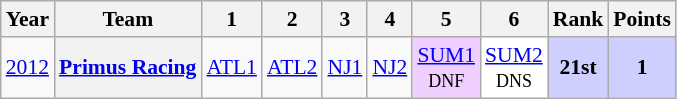<table class="wikitable" style="text-align:center; font-size:90%">
<tr>
<th>Year</th>
<th>Team</th>
<th>1</th>
<th>2</th>
<th>3</th>
<th>4</th>
<th>5</th>
<th>6</th>
<th>Rank</th>
<th>Points</th>
</tr>
<tr>
<td><a href='#'>2012</a></td>
<th><a href='#'>Primus Racing</a></th>
<td><a href='#'>ATL1</a></td>
<td><a href='#'>ATL2</a></td>
<td><a href='#'>NJ1</a></td>
<td><a href='#'>NJ2</a></td>
<td style="background:#EFCFFF;"><a href='#'>SUM1</a><br><small>DNF</small></td>
<td style="background:#FFFFFF;"><a href='#'>SUM2</a><br><small>DNS</small></td>
<td style="background:#CFCFFF;"><strong>21st</strong></td>
<td style="background:#CFCFFF;"><strong>1</strong></td>
</tr>
</table>
